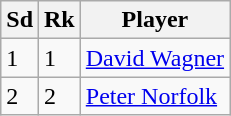<table class="wikitable sortable">
<tr>
<th>Sd</th>
<th>Rk</th>
<th>Player</th>
</tr>
<tr align=left>
<td>1</td>
<td>1</td>
<td> <a href='#'>David Wagner</a></td>
</tr>
<tr>
<td>2</td>
<td>2</td>
<td> <a href='#'>Peter Norfolk</a></td>
</tr>
</table>
